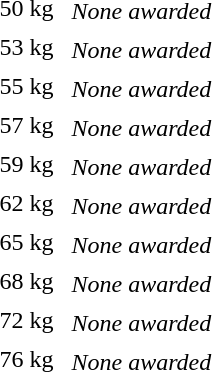<table>
<tr>
<td rowspan=2>50 kg<br></td>
<td rowspan=2></td>
<td rowspan=2></td>
<td></td>
</tr>
<tr>
<td><em>None awarded</em></td>
</tr>
<tr>
<td rowspan=2>53 kg<br></td>
<td rowspan=2></td>
<td rowspan=2></td>
<td></td>
</tr>
<tr>
<td><em>None awarded</em></td>
</tr>
<tr>
<td rowspan=2>55 kg<br></td>
<td rowspan=2></td>
<td rowspan=2></td>
<td></td>
</tr>
<tr>
<td><em>None awarded</em></td>
</tr>
<tr>
<td rowspan=2>57 kg<br></td>
<td rowspan=2></td>
<td rowspan=2></td>
<td></td>
</tr>
<tr>
<td><em>None awarded</em></td>
</tr>
<tr>
<td rowspan=2>59 kg<br></td>
<td rowspan=2></td>
<td rowspan=2></td>
<td></td>
</tr>
<tr>
<td><em>None awarded</em></td>
</tr>
<tr>
<td rowspan=2>62 kg<br></td>
<td rowspan=2></td>
<td rowspan=2></td>
<td></td>
</tr>
<tr>
<td><em>None awarded</em></td>
</tr>
<tr>
<td rowspan=2>65 kg<br></td>
<td rowspan=2></td>
<td rowspan=2></td>
<td></td>
</tr>
<tr>
<td><em>None awarded</em></td>
</tr>
<tr>
<td rowspan=2>68 kg<br></td>
<td rowspan=2></td>
<td rowspan=2></td>
<td></td>
</tr>
<tr>
<td><em>None awarded</em></td>
</tr>
<tr>
<td rowspan=2>72 kg<br></td>
<td rowspan=2></td>
<td rowspan=2></td>
<td></td>
</tr>
<tr>
<td><em>None awarded</em></td>
</tr>
<tr>
<td rowspan=2>76 kg<br></td>
<td rowspan=2></td>
<td rowspan=2></td>
<td></td>
</tr>
<tr>
<td><em>None awarded</em></td>
</tr>
</table>
